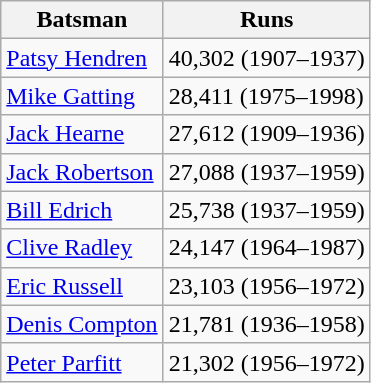<table class="wikitable">
<tr>
<th>Batsman</th>
<th>Runs</th>
</tr>
<tr>
<td><a href='#'>Patsy Hendren</a></td>
<td>40,302 (1907–1937)</td>
</tr>
<tr>
<td><a href='#'>Mike Gatting</a></td>
<td>28,411 (1975–1998)</td>
</tr>
<tr>
<td><a href='#'>Jack Hearne</a></td>
<td>27,612 (1909–1936)</td>
</tr>
<tr>
<td><a href='#'>Jack Robertson</a></td>
<td>27,088 (1937–1959)</td>
</tr>
<tr>
<td><a href='#'>Bill Edrich</a></td>
<td>25,738 (1937–1959)</td>
</tr>
<tr>
<td><a href='#'>Clive Radley</a></td>
<td>24,147 (1964–1987)</td>
</tr>
<tr>
<td><a href='#'>Eric Russell</a></td>
<td>23,103 (1956–1972)</td>
</tr>
<tr>
<td><a href='#'>Denis Compton</a></td>
<td>21,781 (1936–1958)</td>
</tr>
<tr>
<td><a href='#'>Peter Parfitt</a></td>
<td>21,302 (1956–1972)</td>
</tr>
</table>
